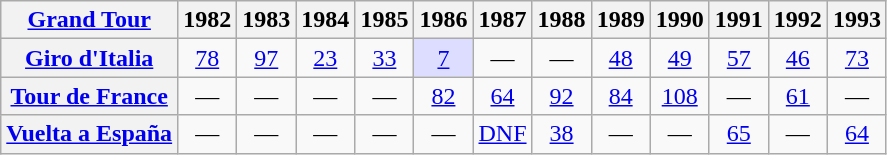<table class="wikitable plainrowheaders">
<tr>
<th scope="col"><a href='#'>Grand Tour</a></th>
<th scope="col">1982</th>
<th scope="col">1983</th>
<th scope="col">1984</th>
<th scope="col">1985</th>
<th scope="col">1986</th>
<th scope="col">1987</th>
<th scope="col">1988</th>
<th scope="col">1989</th>
<th scope="col">1990</th>
<th scope="col">1991</th>
<th scope="col">1992</th>
<th scope="col">1993</th>
</tr>
<tr style="text-align:center;">
<th scope="row"> <a href='#'>Giro d'Italia</a></th>
<td><a href='#'>78</a></td>
<td><a href='#'>97</a></td>
<td><a href='#'>23</a></td>
<td><a href='#'>33</a></td>
<td align="center" style="background:#ddddff;"><a href='#'>7</a></td>
<td>—</td>
<td>—</td>
<td><a href='#'>48</a></td>
<td><a href='#'>49</a></td>
<td><a href='#'>57</a></td>
<td><a href='#'>46</a></td>
<td><a href='#'>73</a></td>
</tr>
<tr style="text-align:center;">
<th scope="row"> <a href='#'>Tour de France</a></th>
<td>—</td>
<td>—</td>
<td>—</td>
<td>—</td>
<td><a href='#'>82</a></td>
<td><a href='#'>64</a></td>
<td><a href='#'>92</a></td>
<td><a href='#'>84</a></td>
<td><a href='#'>108</a></td>
<td>—</td>
<td><a href='#'>61</a></td>
<td>—</td>
</tr>
<tr style="text-align:center;">
<th scope="row"> <a href='#'>Vuelta a España</a></th>
<td>—</td>
<td>—</td>
<td>—</td>
<td>—</td>
<td>—</td>
<td><a href='#'>DNF</a></td>
<td><a href='#'>38</a></td>
<td>—</td>
<td>—</td>
<td><a href='#'>65</a></td>
<td>—</td>
<td><a href='#'>64</a></td>
</tr>
</table>
